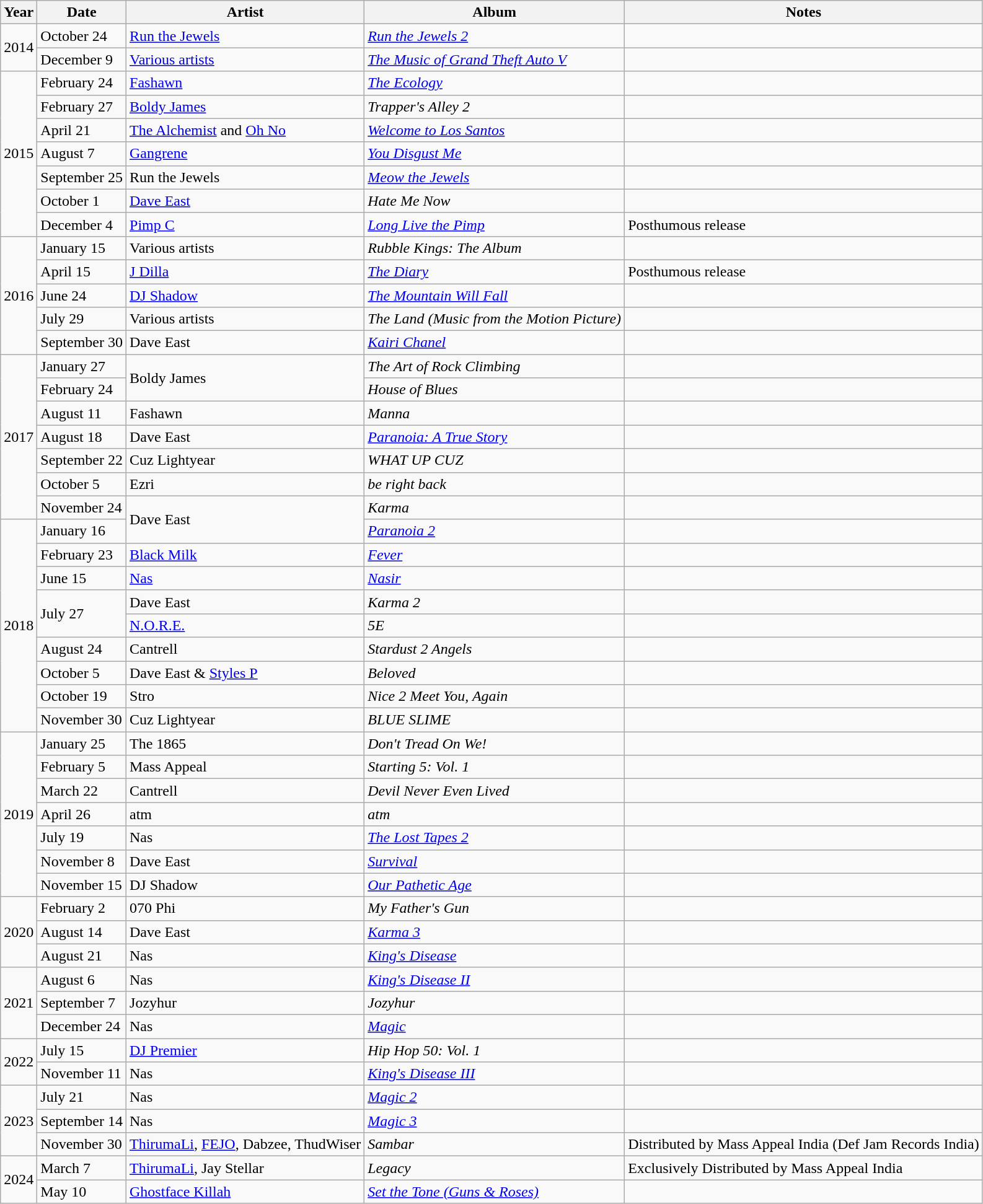<table class="wikitable">
<tr>
<th>Year</th>
<th>Date</th>
<th>Artist</th>
<th>Album</th>
<th>Notes</th>
</tr>
<tr>
<td rowspan=2>2014</td>
<td>October 24</td>
<td><a href='#'>Run the Jewels</a></td>
<td><em><a href='#'>Run the Jewels 2</a></em></td>
<td></td>
</tr>
<tr>
<td>December 9</td>
<td><a href='#'>Various artists</a></td>
<td><em><a href='#'>The Music of Grand Theft Auto V</a></em></td>
<td></td>
</tr>
<tr>
<td rowspan=7>2015</td>
<td>February 24</td>
<td><a href='#'>Fashawn</a></td>
<td><em><a href='#'>The Ecology</a></em></td>
<td></td>
</tr>
<tr>
<td>February 27</td>
<td><a href='#'>Boldy James</a></td>
<td><em>Trapper's Alley 2</em></td>
<td></td>
</tr>
<tr>
<td>April 21</td>
<td><a href='#'>The Alchemist</a> and <a href='#'>Oh No</a></td>
<td><em><a href='#'>Welcome to Los Santos</a></em></td>
<td></td>
</tr>
<tr>
<td>August 7</td>
<td><a href='#'>Gangrene</a></td>
<td><em><a href='#'>You Disgust Me</a></em></td>
<td></td>
</tr>
<tr>
<td>September 25</td>
<td>Run the Jewels</td>
<td><em><a href='#'>Meow the Jewels</a></em></td>
<td></td>
</tr>
<tr>
<td>October 1</td>
<td><a href='#'>Dave East</a></td>
<td><em>Hate Me Now</em></td>
<td></td>
</tr>
<tr>
<td>December 4</td>
<td><a href='#'>Pimp C</a></td>
<td><em><a href='#'>Long Live the Pimp</a></em></td>
<td>Posthumous release</td>
</tr>
<tr>
<td rowspan=5>2016</td>
<td>January 15</td>
<td>Various artists</td>
<td><em>Rubble Kings: The Album</em></td>
<td></td>
</tr>
<tr>
<td>April 15</td>
<td><a href='#'>J Dilla</a></td>
<td><em><a href='#'>The Diary</a></em></td>
<td>Posthumous release</td>
</tr>
<tr>
<td>June 24</td>
<td><a href='#'>DJ Shadow</a></td>
<td><em><a href='#'>The Mountain Will Fall</a></em></td>
<td></td>
</tr>
<tr>
<td>July 29</td>
<td>Various artists</td>
<td><em>The Land (Music from the Motion Picture)</em></td>
<td></td>
</tr>
<tr>
<td>September 30</td>
<td>Dave East</td>
<td><em><a href='#'>Kairi Chanel</a></em></td>
<td></td>
</tr>
<tr>
<td rowspan=7>2017</td>
<td>January 27</td>
<td rowspan=2>Boldy James</td>
<td><em>The Art of Rock Climbing</em></td>
<td></td>
</tr>
<tr>
<td>February 24</td>
<td><em>House of Blues</em></td>
<td></td>
</tr>
<tr>
<td>August 11</td>
<td>Fashawn</td>
<td><em>Manna</em></td>
<td></td>
</tr>
<tr>
<td>August 18</td>
<td>Dave East</td>
<td><em><a href='#'>Paranoia: A True Story</a></em></td>
<td></td>
</tr>
<tr>
<td>September 22</td>
<td>Cuz Lightyear</td>
<td><em>WHAT UP CUZ</em></td>
<td></td>
</tr>
<tr>
<td>October 5</td>
<td>Ezri</td>
<td><em>be right back</em></td>
<td></td>
</tr>
<tr>
<td>November 24</td>
<td rowspan=2>Dave East</td>
<td><em>Karma</em></td>
<td></td>
</tr>
<tr>
<td rowspan=9>2018</td>
<td>January 16</td>
<td><em><a href='#'>Paranoia 2</a></em></td>
<td></td>
</tr>
<tr>
<td>February 23</td>
<td><a href='#'>Black Milk</a></td>
<td><em><a href='#'>Fever</a></em></td>
<td></td>
</tr>
<tr>
<td>June 15</td>
<td><a href='#'>Nas</a></td>
<td><em><a href='#'>Nasir</a></em></td>
<td></td>
</tr>
<tr>
<td rowspan=2>July 27</td>
<td>Dave East</td>
<td><em>Karma 2</em></td>
<td></td>
</tr>
<tr>
<td><a href='#'>N.O.R.E.</a></td>
<td><em>5E</em></td>
<td></td>
</tr>
<tr>
<td>August 24</td>
<td>Cantrell</td>
<td><em>Stardust 2 Angels</em></td>
<td></td>
</tr>
<tr>
<td>October 5</td>
<td>Dave East & <a href='#'>Styles P</a></td>
<td><em>Beloved</em></td>
<td></td>
</tr>
<tr>
<td>October 19</td>
<td>Stro</td>
<td><em>Nice 2 Meet You, Again</em></td>
<td></td>
</tr>
<tr>
<td>November 30</td>
<td>Cuz Lightyear</td>
<td><em>BLUE SLIME</em></td>
<td></td>
</tr>
<tr>
<td rowspan="7">2019</td>
<td>January 25</td>
<td>The 1865</td>
<td><em>Don't Tread On We!</em></td>
<td></td>
</tr>
<tr>
<td>February 5</td>
<td>Mass Appeal</td>
<td><em>Starting 5: Vol. 1</em></td>
<td></td>
</tr>
<tr>
<td>March 22</td>
<td>Cantrell</td>
<td><em>Devil Never Even Lived</em></td>
<td></td>
</tr>
<tr>
<td>April 26</td>
<td>atm</td>
<td><em>atm</em></td>
<td></td>
</tr>
<tr>
<td>July 19</td>
<td>Nas</td>
<td><em><a href='#'>The Lost Tapes 2</a></em></td>
<td></td>
</tr>
<tr>
<td>November 8</td>
<td>Dave East</td>
<td><em><a href='#'>Survival</a></em></td>
<td></td>
</tr>
<tr>
<td>November 15</td>
<td>DJ Shadow</td>
<td><em><a href='#'>Our Pathetic Age</a></em></td>
<td></td>
</tr>
<tr>
<td rowspan="3">2020</td>
<td>February 2</td>
<td>070 Phi</td>
<td><em>My Father's Gun</em></td>
<td></td>
</tr>
<tr>
<td>August 14</td>
<td>Dave East</td>
<td><em><a href='#'>Karma 3</a></em></td>
<td></td>
</tr>
<tr>
<td>August 21</td>
<td>Nas</td>
<td><em><a href='#'>King's Disease</a></em></td>
<td></td>
</tr>
<tr>
<td rowspan=3>2021</td>
<td>August 6</td>
<td>Nas</td>
<td><em><a href='#'>King's Disease II</a></em></td>
<td></td>
</tr>
<tr>
<td>September 7</td>
<td>Jozyhur</td>
<td><em>Jozyhur</em></td>
<td></td>
</tr>
<tr>
<td>December 24</td>
<td>Nas</td>
<td><em><a href='#'>Magic</a></em></td>
<td></td>
</tr>
<tr>
<td rowspan="2">2022</td>
<td>July 15</td>
<td><a href='#'>DJ Premier</a></td>
<td><em>Hip Hop 50: Vol. 1</em></td>
<td></td>
</tr>
<tr>
<td>November 11</td>
<td>Nas</td>
<td><em><a href='#'>King's Disease III</a></em></td>
<td></td>
</tr>
<tr>
<td rowspan="3">2023</td>
<td>July 21</td>
<td>Nas</td>
<td><em><a href='#'>Magic 2</a></em></td>
<td></td>
</tr>
<tr>
<td>September 14</td>
<td>Nas</td>
<td><em><a href='#'>Magic 3</a></em></td>
<td></td>
</tr>
<tr>
<td>November 30</td>
<td><a href='#'>ThirumaLi</a>, <a href='#'>FEJO</a>, Dabzee, ThudWiser</td>
<td><em>Sambar</em></td>
<td>Distributed by Mass Appeal India (Def Jam Records India)</td>
</tr>
<tr>
<td rowspan="2">2024</td>
<td>March 7</td>
<td><a href='#'>ThirumaLi</a>, Jay Stellar</td>
<td><em>Legacy</em></td>
<td>Exclusively Distributed by Mass Appeal India</td>
</tr>
<tr>
<td>May 10</td>
<td><a href='#'>Ghostface Killah</a></td>
<td><em><a href='#'>Set the Tone (Guns & Roses)</a></em></td>
<td></td>
</tr>
</table>
